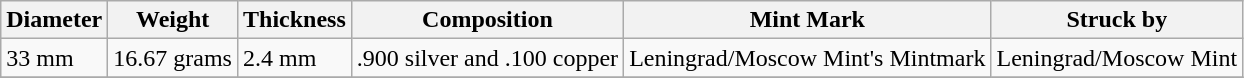<table class="wikitable">
<tr>
<th>Diameter</th>
<th>Weight</th>
<th>Thickness</th>
<th>Composition</th>
<th>Mint Mark</th>
<th>Struck by</th>
</tr>
<tr>
<td>33 mm</td>
<td>16.67 grams</td>
<td>2.4 mm</td>
<td>.900 silver and .100 copper</td>
<td>Leningrad/Moscow Mint's Mintmark</td>
<td>Leningrad/Moscow Mint</td>
</tr>
<tr>
</tr>
</table>
